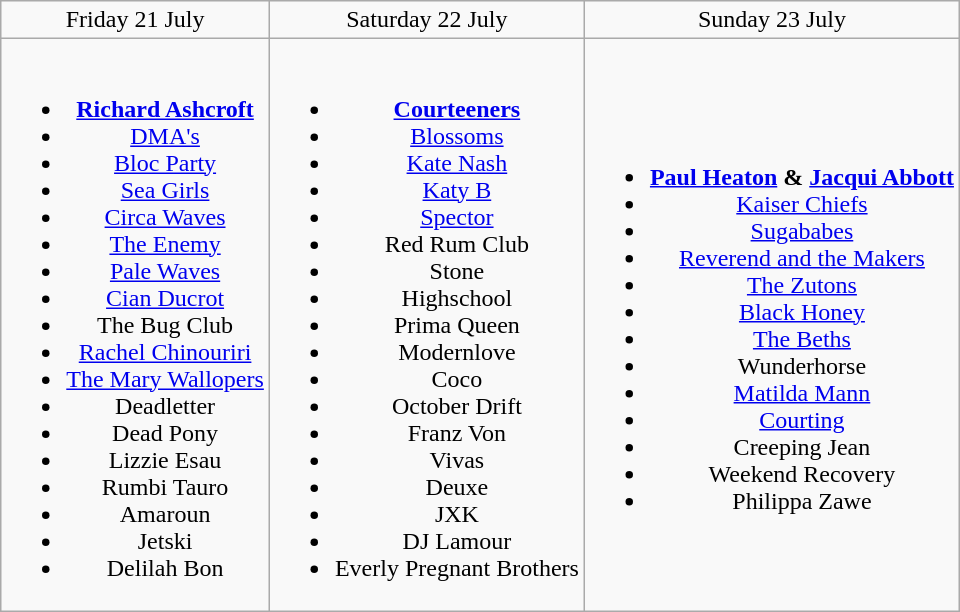<table class="wikitable" style="text-align:center;">
<tr>
<td>Friday 21 July</td>
<td>Saturday 22 July</td>
<td>Sunday 23 July</td>
</tr>
<tr>
<td><br><ul><li><strong><a href='#'>Richard Ashcroft</a></strong></li><li><a href='#'>DMA's</a></li><li><a href='#'>Bloc Party</a></li><li><a href='#'>Sea Girls</a></li><li><a href='#'>Circa Waves</a></li><li><a href='#'>The Enemy</a></li><li><a href='#'>Pale Waves</a></li><li><a href='#'>Cian Ducrot</a></li><li>The Bug Club</li><li><a href='#'>Rachel Chinouriri</a></li><li><a href='#'>The Mary Wallopers</a></li><li>Deadletter</li><li>Dead Pony</li><li>Lizzie Esau</li><li>Rumbi Tauro</li><li>Amaroun</li><li>Jetski</li><li>Delilah Bon</li></ul></td>
<td><br><ul><li><strong><a href='#'>Courteeners</a></strong></li><li><a href='#'>Blossoms</a></li><li><a href='#'>Kate Nash</a></li><li><a href='#'>Katy B</a></li><li><a href='#'>Spector</a></li><li>Red Rum Club</li><li>Stone</li><li>Highschool</li><li>Prima Queen</li><li>Modernlove</li><li>Coco</li><li>October Drift</li><li>Franz Von</li><li>Vivas</li><li>Deuxe</li><li>JXK</li><li>DJ Lamour</li><li>Everly Pregnant Brothers</li></ul></td>
<td><br><ul><li><strong><a href='#'>Paul Heaton</a> & <a href='#'>Jacqui Abbott</a></strong></li><li><a href='#'>Kaiser Chiefs</a></li><li><a href='#'>Sugababes</a></li><li><a href='#'>Reverend and the Makers</a></li><li><a href='#'>The Zutons</a></li><li><a href='#'>Black Honey</a></li><li><a href='#'>The Beths</a></li><li>Wunderhorse</li><li><a href='#'>Matilda Mann</a></li><li><a href='#'>Courting</a></li><li>Creeping Jean</li><li>Weekend Recovery</li><li>Philippa Zawe</li></ul></td>
</tr>
</table>
